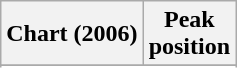<table class="wikitable sortable plainrowheaders" style="text-align:center">
<tr>
<th scope="col">Chart (2006)</th>
<th scope="col">Peak<br>position</th>
</tr>
<tr>
</tr>
<tr>
</tr>
<tr>
</tr>
<tr>
</tr>
</table>
